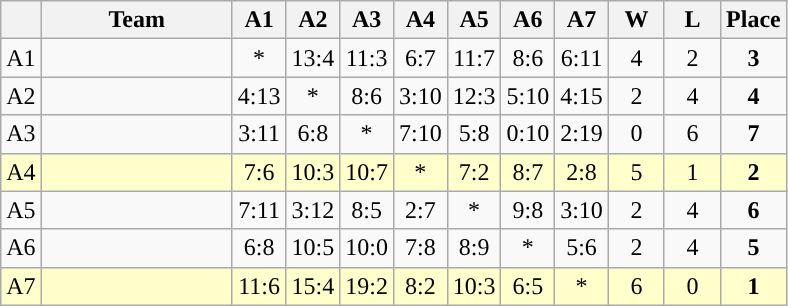<table class="wikitable" style="text-align:center;">
<tr>
<th></th>
<th width="120">Team</th>
<th width="25">A1</th>
<th width="25">A2</th>
<th width="25">A3</th>
<th width="25">A4</th>
<th width="25">A5</th>
<th width="25">A6</th>
<th width="25">A7</th>
<th width="30">W</th>
<th width="30">L</th>
<th>Place</th>
</tr>
<tr>
<td>A1</td>
<td align="left"></td>
<td>*</td>
<td>13:4</td>
<td>11:3</td>
<td>6:7</td>
<td>11:7</td>
<td>8:6</td>
<td>6:11</td>
<td>4</td>
<td>2</td>
<td><strong>3</strong></td>
</tr>
<tr>
<td>A2</td>
<td align="left"></td>
<td>4:13</td>
<td>*</td>
<td>8:6</td>
<td>3:10</td>
<td>12:3</td>
<td>5:10</td>
<td>4:15</td>
<td>2</td>
<td>4</td>
<td><strong>4</strong></td>
</tr>
<tr>
<td>A3</td>
<td align="left"></td>
<td>3:11</td>
<td>6:8</td>
<td>*</td>
<td>7:10</td>
<td>5:8</td>
<td>0:10</td>
<td>2:19</td>
<td>0</td>
<td>6</td>
<td><strong>7</strong></td>
</tr>
<tr bgcolor="#ffffcc">
<td>A4</td>
<td align="left"></td>
<td>7:6</td>
<td>10:3</td>
<td>10:7</td>
<td>*</td>
<td>7:2</td>
<td>8:7</td>
<td>2:8</td>
<td>5</td>
<td>1</td>
<td><strong>2</strong></td>
</tr>
<tr>
<td>A5</td>
<td align="left"></td>
<td>7:11</td>
<td>3:12</td>
<td>8:5</td>
<td>2:7</td>
<td>*</td>
<td>9:8</td>
<td>3:10</td>
<td>2</td>
<td>4</td>
<td><strong>6</strong></td>
</tr>
<tr>
<td>A6</td>
<td align="left"></td>
<td>6:8</td>
<td>10:5</td>
<td>10:0</td>
<td>7:8</td>
<td>8:9</td>
<td>*</td>
<td>5:6</td>
<td>2</td>
<td>4</td>
<td><strong>5</strong></td>
</tr>
<tr bgcolor="#ffffcc">
<td>A7</td>
<td align="left"></td>
<td>11:6</td>
<td>15:4</td>
<td>19:2</td>
<td>8:2</td>
<td>10:3</td>
<td>6:5</td>
<td>*</td>
<td>6</td>
<td>0</td>
<td><strong>1</strong></td>
</tr>
</table>
